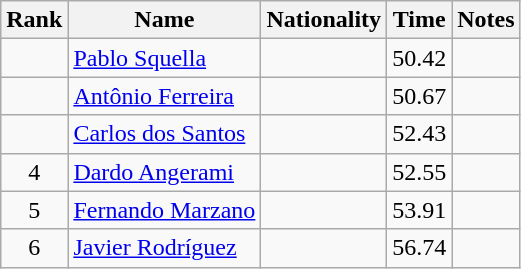<table class="wikitable sortable" style="text-align:center">
<tr>
<th>Rank</th>
<th>Name</th>
<th>Nationality</th>
<th>Time</th>
<th>Notes</th>
</tr>
<tr>
<td></td>
<td align=left><a href='#'>Pablo Squella</a></td>
<td align=left></td>
<td>50.42</td>
<td></td>
</tr>
<tr>
<td></td>
<td align=left><a href='#'>Antônio Ferreira</a></td>
<td align=left></td>
<td>50.67</td>
<td></td>
</tr>
<tr>
<td></td>
<td align=left><a href='#'>Carlos dos Santos</a></td>
<td align=left></td>
<td>52.43</td>
<td></td>
</tr>
<tr>
<td>4</td>
<td align=left><a href='#'>Dardo Angerami</a></td>
<td align=left></td>
<td>52.55</td>
<td></td>
</tr>
<tr>
<td>5</td>
<td align=left><a href='#'>Fernando Marzano</a></td>
<td align=left></td>
<td>53.91</td>
<td></td>
</tr>
<tr>
<td>6</td>
<td align=left><a href='#'>Javier Rodríguez</a></td>
<td align=left></td>
<td>56.74</td>
<td></td>
</tr>
</table>
